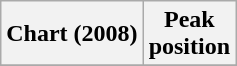<table class="wikitable sortable">
<tr>
<th align="left">Chart (2008)</th>
<th align="center">Peak<br>position</th>
</tr>
<tr>
</tr>
</table>
